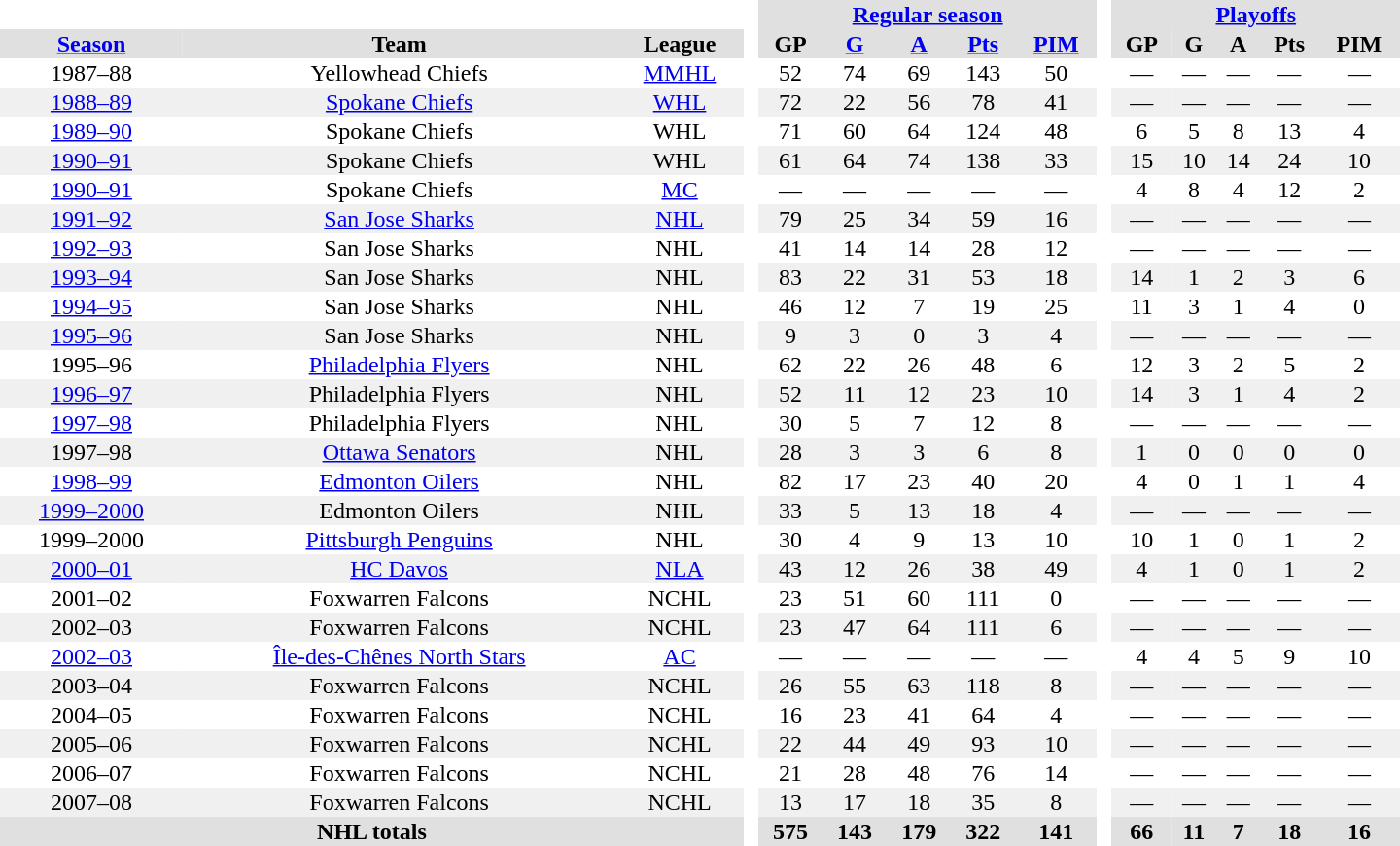<table border="0" cellpadding="1" cellspacing="0" style="text-align:center; width:60em">
<tr bgcolor="#e0e0e0">
<th colspan="3" bgcolor="#ffffff"> </th>
<th rowspan="99" bgcolor="#ffffff"> </th>
<th colspan="5"><a href='#'>Regular season</a></th>
<th rowspan="99" bgcolor="#ffffff"> </th>
<th colspan="5"><a href='#'>Playoffs</a></th>
</tr>
<tr bgcolor="#e0e0e0">
<th><a href='#'>Season</a></th>
<th>Team</th>
<th>League</th>
<th>GP</th>
<th><a href='#'>G</a></th>
<th><a href='#'>A</a></th>
<th><a href='#'>Pts</a></th>
<th><a href='#'>PIM</a></th>
<th>GP</th>
<th>G</th>
<th>A</th>
<th>Pts</th>
<th>PIM</th>
</tr>
<tr>
<td>1987–88</td>
<td>Yellowhead Chiefs</td>
<td><a href='#'>MMHL</a></td>
<td>52</td>
<td>74</td>
<td>69</td>
<td>143</td>
<td>50</td>
<td>—</td>
<td>—</td>
<td>—</td>
<td>—</td>
<td>—</td>
</tr>
<tr bgcolor="#f0f0f0">
<td><a href='#'>1988–89</a></td>
<td><a href='#'>Spokane Chiefs</a></td>
<td><a href='#'>WHL</a></td>
<td>72</td>
<td>22</td>
<td>56</td>
<td>78</td>
<td>41</td>
<td>—</td>
<td>—</td>
<td>—</td>
<td>—</td>
<td>—</td>
</tr>
<tr>
<td><a href='#'>1989–90</a></td>
<td>Spokane Chiefs</td>
<td>WHL</td>
<td>71</td>
<td>60</td>
<td>64</td>
<td>124</td>
<td>48</td>
<td>6</td>
<td>5</td>
<td>8</td>
<td>13</td>
<td>4</td>
</tr>
<tr bgcolor="#f0f0f0">
<td><a href='#'>1990–91</a></td>
<td>Spokane Chiefs</td>
<td>WHL</td>
<td>61</td>
<td>64</td>
<td>74</td>
<td>138</td>
<td>33</td>
<td>15</td>
<td>10</td>
<td>14</td>
<td>24</td>
<td>10</td>
</tr>
<tr>
<td><a href='#'>1990–91</a></td>
<td>Spokane Chiefs</td>
<td><a href='#'>MC</a></td>
<td>—</td>
<td>—</td>
<td>—</td>
<td>—</td>
<td>—</td>
<td>4</td>
<td>8</td>
<td>4</td>
<td>12</td>
<td>2</td>
</tr>
<tr bgcolor="#f0f0f0">
<td><a href='#'>1991–92</a></td>
<td><a href='#'>San Jose Sharks</a></td>
<td><a href='#'>NHL</a></td>
<td>79</td>
<td>25</td>
<td>34</td>
<td>59</td>
<td>16</td>
<td>—</td>
<td>—</td>
<td>—</td>
<td>—</td>
<td>—</td>
</tr>
<tr>
<td><a href='#'>1992–93</a></td>
<td>San Jose Sharks</td>
<td>NHL</td>
<td>41</td>
<td>14</td>
<td>14</td>
<td>28</td>
<td>12</td>
<td>—</td>
<td>—</td>
<td>—</td>
<td>—</td>
<td>—</td>
</tr>
<tr bgcolor="#f0f0f0">
<td><a href='#'>1993–94</a></td>
<td>San Jose Sharks</td>
<td>NHL</td>
<td>83</td>
<td>22</td>
<td>31</td>
<td>53</td>
<td>18</td>
<td>14</td>
<td>1</td>
<td>2</td>
<td>3</td>
<td>6</td>
</tr>
<tr>
<td><a href='#'>1994–95</a></td>
<td>San Jose Sharks</td>
<td>NHL</td>
<td>46</td>
<td>12</td>
<td>7</td>
<td>19</td>
<td>25</td>
<td>11</td>
<td>3</td>
<td>1</td>
<td>4</td>
<td>0</td>
</tr>
<tr bgcolor="#f0f0f0">
<td><a href='#'>1995–96</a></td>
<td>San Jose Sharks</td>
<td>NHL</td>
<td>9</td>
<td>3</td>
<td>0</td>
<td>3</td>
<td>4</td>
<td>—</td>
<td>—</td>
<td>—</td>
<td>—</td>
<td>—</td>
</tr>
<tr>
<td>1995–96</td>
<td><a href='#'>Philadelphia Flyers</a></td>
<td>NHL</td>
<td>62</td>
<td>22</td>
<td>26</td>
<td>48</td>
<td>6</td>
<td>12</td>
<td>3</td>
<td>2</td>
<td>5</td>
<td>2</td>
</tr>
<tr bgcolor="#f0f0f0">
<td><a href='#'>1996–97</a></td>
<td>Philadelphia Flyers</td>
<td>NHL</td>
<td>52</td>
<td>11</td>
<td>12</td>
<td>23</td>
<td>10</td>
<td>14</td>
<td>3</td>
<td>1</td>
<td>4</td>
<td>2</td>
</tr>
<tr>
<td><a href='#'>1997–98</a></td>
<td>Philadelphia Flyers</td>
<td>NHL</td>
<td>30</td>
<td>5</td>
<td>7</td>
<td>12</td>
<td>8</td>
<td>—</td>
<td>—</td>
<td>—</td>
<td>—</td>
<td>—</td>
</tr>
<tr bgcolor="#f0f0f0">
<td>1997–98</td>
<td><a href='#'>Ottawa Senators</a></td>
<td>NHL</td>
<td>28</td>
<td>3</td>
<td>3</td>
<td>6</td>
<td>8</td>
<td>1</td>
<td>0</td>
<td>0</td>
<td>0</td>
<td>0</td>
</tr>
<tr>
<td><a href='#'>1998–99</a></td>
<td><a href='#'>Edmonton Oilers</a></td>
<td>NHL</td>
<td>82</td>
<td>17</td>
<td>23</td>
<td>40</td>
<td>20</td>
<td>4</td>
<td>0</td>
<td>1</td>
<td>1</td>
<td>4</td>
</tr>
<tr bgcolor="#f0f0f0">
<td><a href='#'>1999–2000</a></td>
<td>Edmonton Oilers</td>
<td>NHL</td>
<td>33</td>
<td>5</td>
<td>13</td>
<td>18</td>
<td>4</td>
<td>—</td>
<td>—</td>
<td>—</td>
<td>—</td>
<td>—</td>
</tr>
<tr>
<td>1999–2000</td>
<td><a href='#'>Pittsburgh Penguins</a></td>
<td>NHL</td>
<td>30</td>
<td>4</td>
<td>9</td>
<td>13</td>
<td>10</td>
<td>10</td>
<td>1</td>
<td>0</td>
<td>1</td>
<td>2</td>
</tr>
<tr bgcolor="#f0f0f0">
<td><a href='#'>2000–01</a></td>
<td><a href='#'>HC Davos</a></td>
<td><a href='#'>NLA</a></td>
<td>43</td>
<td>12</td>
<td>26</td>
<td>38</td>
<td>49</td>
<td>4</td>
<td>1</td>
<td>0</td>
<td>1</td>
<td>2</td>
</tr>
<tr>
<td>2001–02</td>
<td>Foxwarren Falcons</td>
<td>NCHL</td>
<td>23</td>
<td>51</td>
<td>60</td>
<td>111</td>
<td>0</td>
<td>—</td>
<td>—</td>
<td>—</td>
<td>—</td>
<td>—</td>
</tr>
<tr bgcolor="#f0f0f0">
<td>2002–03</td>
<td>Foxwarren Falcons</td>
<td>NCHL</td>
<td>23</td>
<td>47</td>
<td>64</td>
<td>111</td>
<td>6</td>
<td>—</td>
<td>—</td>
<td>—</td>
<td>—</td>
<td>—</td>
</tr>
<tr>
<td><a href='#'>2002–03</a></td>
<td><a href='#'>Île-des-Chênes North Stars</a></td>
<td><a href='#'>AC</a></td>
<td>—</td>
<td>—</td>
<td>—</td>
<td>—</td>
<td>—</td>
<td>4</td>
<td>4</td>
<td>5</td>
<td>9</td>
<td>10</td>
</tr>
<tr bgcolor="#f0f0f0">
<td>2003–04</td>
<td>Foxwarren Falcons</td>
<td>NCHL</td>
<td>26</td>
<td>55</td>
<td>63</td>
<td>118</td>
<td>8</td>
<td>—</td>
<td>—</td>
<td>—</td>
<td>—</td>
<td>—</td>
</tr>
<tr>
<td>2004–05</td>
<td>Foxwarren Falcons</td>
<td>NCHL</td>
<td>16</td>
<td>23</td>
<td>41</td>
<td>64</td>
<td>4</td>
<td>—</td>
<td>—</td>
<td>—</td>
<td>—</td>
<td>—</td>
</tr>
<tr bgcolor="#f0f0f0">
<td>2005–06</td>
<td>Foxwarren Falcons</td>
<td>NCHL</td>
<td>22</td>
<td>44</td>
<td>49</td>
<td>93</td>
<td>10</td>
<td>—</td>
<td>—</td>
<td>—</td>
<td>—</td>
<td>—</td>
</tr>
<tr>
<td>2006–07</td>
<td>Foxwarren Falcons</td>
<td>NCHL</td>
<td>21</td>
<td>28</td>
<td>48</td>
<td>76</td>
<td>14</td>
<td>—</td>
<td>—</td>
<td>—</td>
<td>—</td>
<td>—</td>
</tr>
<tr bgcolor="#f0f0f0">
<td>2007–08</td>
<td>Foxwarren Falcons</td>
<td>NCHL</td>
<td>13</td>
<td>17</td>
<td>18</td>
<td>35</td>
<td>8</td>
<td>—</td>
<td>—</td>
<td>—</td>
<td>—</td>
<td>—</td>
</tr>
<tr style="background:#e0e0e0;">
<th colspan="3">NHL totals</th>
<th>575</th>
<th>143</th>
<th>179</th>
<th>322</th>
<th>141</th>
<th>66</th>
<th>11</th>
<th>7</th>
<th>18</th>
<th>16</th>
</tr>
</table>
